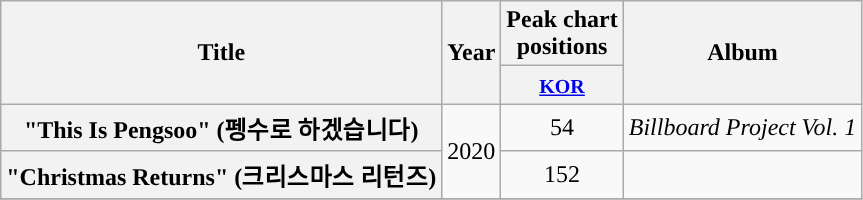<table class="wikitable plainrowheaders" style="text-align:center;">
<tr>
<th scope="col" rowspan="2">Title</th>
<th scope="col" rowspan="2">Year</th>
<th scope="col" colspan="1">Peak chart <br> positions</th>
<th scope="col" rowspan="2">Album</th>
</tr>
<tr>
<th><small><a href='#'>KOR</a></small><br></th>
</tr>
<tr>
<th scope="row">"This Is Pengsoo" (펭수로 하겠습니다)<br></th>
<td rowspan='2"'>2020</td>
<td>54</td>
<td><em>Billboard Project Vol. 1</em></td>
</tr>
<tr>
<th scope="row">"Christmas Returns" (크리스마스 리턴즈)<br></th>
<td>152</td>
<td></td>
</tr>
<tr>
</tr>
</table>
